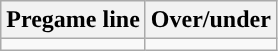<table class="wikitable">
<tr align="center">
<th>Pregame line</th>
<th>Over/under</th>
</tr>
<tr align="center">
<td></td>
<td></td>
</tr>
</table>
